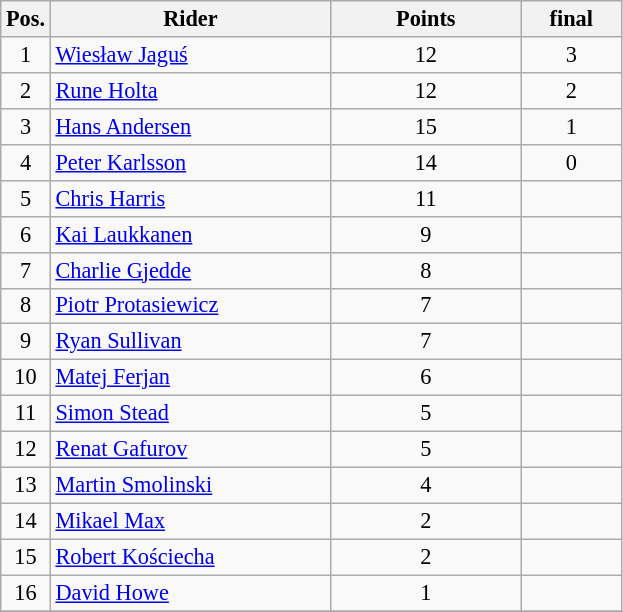<table class=wikitable style="font-size:93%; text-align:center;">
<tr>
<th width=25px>Pos.</th>
<th width=180px>Rider</th>
<th width=120px>Points</th>
<th width=60px>final</th>
</tr>
<tr>
<td>1</td>
<td style="text-align:left;"> <a href='#'>Wiesław Jaguś</a></td>
<td>12</td>
<td>3</td>
</tr>
<tr>
<td>2</td>
<td style="text-align:left;"> <a href='#'>Rune Holta</a></td>
<td>12</td>
<td>2</td>
</tr>
<tr>
<td>3</td>
<td style="text-align:left;"> <a href='#'>Hans Andersen</a></td>
<td>15</td>
<td>1</td>
</tr>
<tr>
<td>4</td>
<td style="text-align:left;"> <a href='#'>Peter Karlsson</a></td>
<td>14</td>
<td>0</td>
</tr>
<tr>
<td>5</td>
<td style="text-align:left;"> <a href='#'>Chris Harris</a></td>
<td>11</td>
<td></td>
</tr>
<tr>
<td>6</td>
<td style="text-align:left;"> <a href='#'>Kai Laukkanen</a></td>
<td>9</td>
<td></td>
</tr>
<tr>
<td>7</td>
<td style="text-align:left;"> <a href='#'>Charlie Gjedde</a></td>
<td>8</td>
<td></td>
</tr>
<tr>
<td>8</td>
<td style="text-align:left;"> <a href='#'>Piotr Protasiewicz</a></td>
<td>7</td>
<td></td>
</tr>
<tr>
<td>9</td>
<td style="text-align:left;"> <a href='#'>Ryan Sullivan</a></td>
<td>7</td>
<td></td>
</tr>
<tr>
<td>10</td>
<td style="text-align:left;"> <a href='#'>Matej Ferjan</a></td>
<td>6</td>
<td></td>
</tr>
<tr>
<td>11</td>
<td style="text-align:left;"> <a href='#'>Simon Stead</a></td>
<td>5</td>
<td></td>
</tr>
<tr>
<td>12</td>
<td style="text-align:left;"> <a href='#'>Renat Gafurov</a></td>
<td>5</td>
<td></td>
</tr>
<tr>
<td>13</td>
<td style="text-align:left;"> <a href='#'>Martin Smolinski</a></td>
<td>4</td>
<td></td>
</tr>
<tr>
<td>14</td>
<td style="text-align:left;"> <a href='#'>Mikael Max</a></td>
<td>2</td>
<td></td>
</tr>
<tr>
<td>15</td>
<td style="text-align:left;"> <a href='#'>Robert Kościecha</a></td>
<td>2</td>
<td></td>
</tr>
<tr>
<td>16</td>
<td style="text-align:left;"> <a href='#'>David Howe</a></td>
<td>1</td>
<td></td>
</tr>
<tr>
</tr>
</table>
